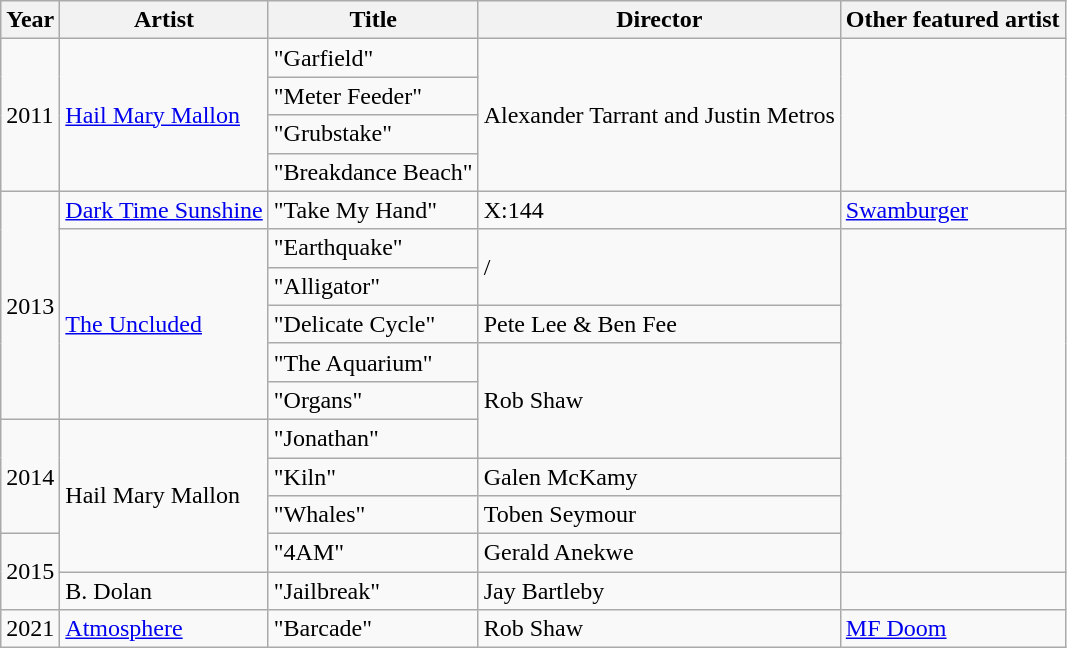<table class="wikitable">
<tr>
<th>Year</th>
<th>Artist</th>
<th>Title</th>
<th>Director</th>
<th>Other featured artist</th>
</tr>
<tr>
<td rowspan="4">2011</td>
<td rowspan="4"><a href='#'>Hail Mary Mallon</a></td>
<td>"Garfield"</td>
<td rowspan="4">Alexander Tarrant and Justin Metros</td>
<td rowspan="4"></td>
</tr>
<tr>
<td>"Meter Feeder"</td>
</tr>
<tr>
<td>"Grubstake"</td>
</tr>
<tr>
<td>"Breakdance Beach"</td>
</tr>
<tr>
<td rowspan="6">2013</td>
<td><a href='#'>Dark Time Sunshine</a></td>
<td>"Take My Hand"</td>
<td>X:144</td>
<td><a href='#'>Swamburger</a></td>
</tr>
<tr>
<td rowspan="5"><a href='#'>The Uncluded</a></td>
<td>"Earthquake"</td>
<td rowspan="2">/</td>
<td rowspan="9"></td>
</tr>
<tr>
<td>"Alligator"</td>
</tr>
<tr>
<td>"Delicate Cycle"</td>
<td>Pete Lee & Ben Fee</td>
</tr>
<tr>
<td>"The Aquarium"</td>
<td rowspan="3">Rob Shaw</td>
</tr>
<tr>
<td>"Organs"</td>
</tr>
<tr>
<td rowspan="3">2014</td>
<td rowspan="4">Hail Mary Mallon</td>
<td>"Jonathan"</td>
</tr>
<tr>
<td>"Kiln"</td>
<td>Galen McKamy</td>
</tr>
<tr>
<td>"Whales"</td>
<td>Toben Seymour</td>
</tr>
<tr>
<td rowspan="2">2015</td>
<td>"4AM"</td>
<td>Gerald Anekwe</td>
</tr>
<tr>
<td>B. Dolan</td>
<td>"Jailbreak"</td>
<td>Jay Bartleby</td>
<td></td>
</tr>
<tr>
<td>2021</td>
<td><a href='#'>Atmosphere</a></td>
<td>"Barcade"</td>
<td>Rob Shaw</td>
<td><a href='#'>MF Doom</a></td>
</tr>
</table>
